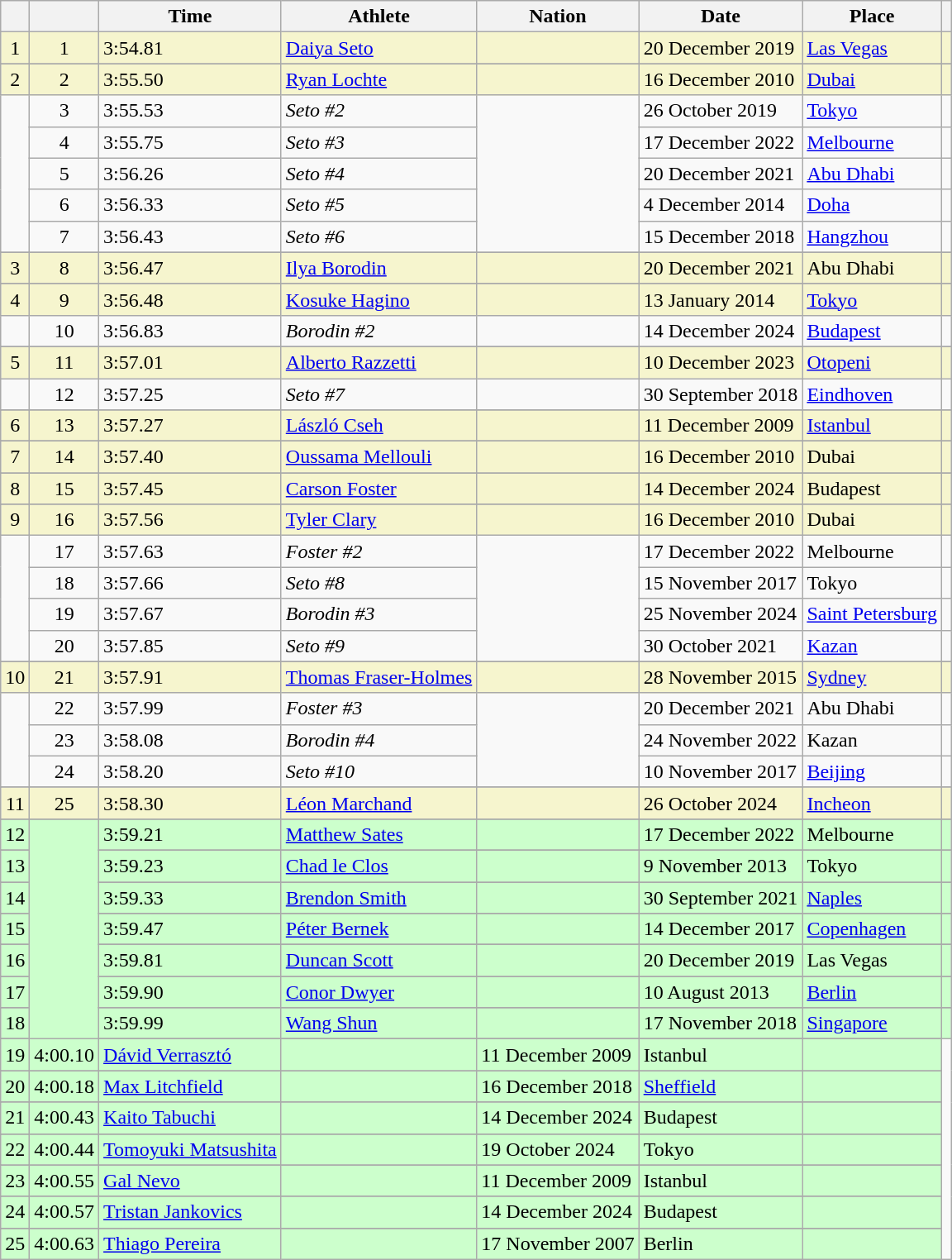<table class="wikitable sortable">
<tr>
<th></th>
<th></th>
<th>Time</th>
<th>Athlete</th>
<th>Nation</th>
<th>Date</th>
<th>Place</th>
<th class="unsortable"></th>
</tr>
<tr bgcolor=f6F5CE>
<td align=center>1</td>
<td align=center>1</td>
<td>3:54.81</td>
<td><a href='#'>Daiya Seto</a></td>
<td></td>
<td>20 December 2019</td>
<td><a href='#'>Las Vegas</a></td>
<td></td>
</tr>
<tr>
</tr>
<tr bgcolor=f6F5CE>
<td align=center>2</td>
<td align=center>2</td>
<td>3:55.50</td>
<td><a href='#'>Ryan Lochte</a></td>
<td></td>
<td>16 December 2010</td>
<td><a href='#'>Dubai</a></td>
<td></td>
</tr>
<tr>
<td rowspan="5"></td>
<td align=center>3</td>
<td>3:55.53</td>
<td><em>Seto #2</em></td>
<td rowspan="5"></td>
<td>26 October 2019</td>
<td><a href='#'>Tokyo</a></td>
<td></td>
</tr>
<tr>
<td align=center>4</td>
<td>3:55.75</td>
<td><em>Seto #3</em></td>
<td>17 December 2022</td>
<td><a href='#'>Melbourne</a></td>
<td></td>
</tr>
<tr>
<td align=center>5</td>
<td>3:56.26</td>
<td><em>Seto #4</em></td>
<td>20 December 2021</td>
<td><a href='#'>Abu Dhabi</a></td>
<td></td>
</tr>
<tr>
<td align=center>6</td>
<td>3:56.33</td>
<td><em>Seto #5</em></td>
<td>4 December 2014</td>
<td><a href='#'>Doha</a></td>
<td></td>
</tr>
<tr>
<td align=center>7</td>
<td>3:56.43</td>
<td><em>Seto #6</em></td>
<td>15 December 2018</td>
<td><a href='#'>Hangzhou</a></td>
<td></td>
</tr>
<tr>
</tr>
<tr bgcolor=f6F5CE>
<td align=center>3</td>
<td align=center>8</td>
<td>3:56.47</td>
<td><a href='#'>Ilya Borodin</a></td>
<td></td>
<td>20 December 2021</td>
<td>Abu Dhabi</td>
<td></td>
</tr>
<tr>
</tr>
<tr bgcolor=f6F5CE>
<td align=center>4</td>
<td align=center>9</td>
<td>3:56.48</td>
<td><a href='#'>Kosuke Hagino</a></td>
<td></td>
<td>13 January 2014</td>
<td><a href='#'>Tokyo</a></td>
<td></td>
</tr>
<tr>
<td align=center></td>
<td align=center>10</td>
<td>3:56.83</td>
<td><em>Borodin #2</em></td>
<td></td>
<td>14 December 2024</td>
<td><a href='#'>Budapest</a></td>
<td></td>
</tr>
<tr>
</tr>
<tr bgcolor=f6F5CE>
<td align=center>5</td>
<td align=center>11</td>
<td>3:57.01</td>
<td><a href='#'>Alberto Razzetti</a></td>
<td></td>
<td>10 December 2023</td>
<td><a href='#'>Otopeni</a></td>
<td></td>
</tr>
<tr>
<td align=center></td>
<td align=center>12</td>
<td>3:57.25</td>
<td><em>Seto #7</em></td>
<td></td>
<td>30 September 2018</td>
<td><a href='#'>Eindhoven</a></td>
<td></td>
</tr>
<tr>
</tr>
<tr bgcolor=f6F5CE>
<td align=center>6</td>
<td align=center>13</td>
<td>3:57.27</td>
<td><a href='#'>László Cseh</a></td>
<td></td>
<td>11 December 2009</td>
<td><a href='#'>Istanbul</a></td>
<td></td>
</tr>
<tr>
</tr>
<tr bgcolor=f6F5CE>
<td align=center>7</td>
<td align=center>14</td>
<td>3:57.40</td>
<td><a href='#'>Oussama Mellouli</a></td>
<td></td>
<td>16 December 2010</td>
<td>Dubai</td>
<td></td>
</tr>
<tr>
</tr>
<tr bgcolor=f6F5CE>
<td align=center>8</td>
<td align=center>15</td>
<td>3:57.45</td>
<td><a href='#'>Carson Foster</a></td>
<td></td>
<td>14 December 2024</td>
<td>Budapest</td>
<td></td>
</tr>
<tr>
</tr>
<tr bgcolor=f6F5CE>
<td align=center>9</td>
<td align=center>16</td>
<td>3:57.56</td>
<td><a href='#'>Tyler Clary</a></td>
<td></td>
<td>16 December 2010</td>
<td>Dubai</td>
<td></td>
</tr>
<tr>
<td rowspan="4"></td>
<td align=center>17</td>
<td>3:57.63</td>
<td><em>Foster #2</em></td>
<td rowspan="4"></td>
<td>17 December 2022</td>
<td>Melbourne</td>
<td></td>
</tr>
<tr>
<td align=center>18</td>
<td>3:57.66</td>
<td><em>Seto #8</em></td>
<td>15 November 2017</td>
<td>Tokyo</td>
<td></td>
</tr>
<tr>
<td align=center>19</td>
<td>3:57.67</td>
<td><em>Borodin #3</em></td>
<td>25 November 2024</td>
<td><a href='#'>Saint Petersburg</a></td>
<td></td>
</tr>
<tr>
<td align=center>20</td>
<td>3:57.85</td>
<td><em>Seto #9</em></td>
<td>30 October 2021</td>
<td><a href='#'>Kazan</a></td>
<td></td>
</tr>
<tr>
</tr>
<tr bgcolor=f6F5CE>
<td align=center>10</td>
<td align=center>21</td>
<td>3:57.91</td>
<td><a href='#'>Thomas Fraser-Holmes</a></td>
<td></td>
<td>28 November 2015</td>
<td><a href='#'>Sydney</a></td>
<td></td>
</tr>
<tr>
<td rowspan="3"></td>
<td align=center>22</td>
<td>3:57.99</td>
<td><em>Foster #3</em></td>
<td rowspan="3"></td>
<td>20 December 2021</td>
<td>Abu Dhabi</td>
<td></td>
</tr>
<tr>
<td align=center>23</td>
<td>3:58.08</td>
<td><em>Borodin #4</em></td>
<td>24 November 2022</td>
<td>Kazan</td>
<td></td>
</tr>
<tr>
<td align=center>24</td>
<td>3:58.20</td>
<td><em>Seto #10</em></td>
<td>10 November 2017</td>
<td><a href='#'>Beijing</a></td>
<td></td>
</tr>
<tr>
</tr>
<tr bgcolor=f6F5CE>
<td align=center>11</td>
<td align=center>25</td>
<td>3:58.30</td>
<td><a href='#'>Léon Marchand</a></td>
<td></td>
<td>26 October 2024</td>
<td><a href='#'>Incheon</a></td>
<td></td>
</tr>
<tr>
</tr>
<tr bgcolor=CCFFCC>
<td align=center>12</td>
<td rowspan="14"></td>
<td>3:59.21</td>
<td><a href='#'>Matthew Sates</a></td>
<td></td>
<td>17 December 2022</td>
<td>Melbourne</td>
<td></td>
</tr>
<tr>
</tr>
<tr bgcolor=CCFFCC>
<td align=center>13</td>
<td>3:59.23</td>
<td><a href='#'>Chad le Clos</a></td>
<td></td>
<td>9 November 2013</td>
<td>Tokyo</td>
<td></td>
</tr>
<tr>
</tr>
<tr bgcolor=CCFFCC>
<td align=center>14</td>
<td>3:59.33</td>
<td><a href='#'>Brendon Smith</a></td>
<td></td>
<td>30 September 2021</td>
<td><a href='#'>Naples</a></td>
<td></td>
</tr>
<tr>
</tr>
<tr bgcolor=CCFFCC>
<td align=center>15</td>
<td>3:59.47</td>
<td><a href='#'>Péter Bernek</a></td>
<td></td>
<td>14 December 2017</td>
<td><a href='#'>Copenhagen</a></td>
<td></td>
</tr>
<tr>
</tr>
<tr bgcolor=CCFFCC>
<td align=center>16</td>
<td>3:59.81</td>
<td><a href='#'>Duncan Scott</a></td>
<td></td>
<td>20 December 2019</td>
<td>Las Vegas</td>
<td></td>
</tr>
<tr>
</tr>
<tr bgcolor=CCFFCC>
<td align=center>17</td>
<td>3:59.90</td>
<td><a href='#'>Conor Dwyer</a></td>
<td></td>
<td>10 August 2013</td>
<td><a href='#'>Berlin</a></td>
<td></td>
</tr>
<tr>
</tr>
<tr bgcolor=CCFFCC>
<td align=center>18</td>
<td>3:59.99</td>
<td><a href='#'>Wang Shun</a></td>
<td></td>
<td>17 November 2018</td>
<td><a href='#'>Singapore</a></td>
<td></td>
</tr>
<tr>
</tr>
<tr bgcolor=CCFFCC>
<td align=center>19</td>
<td>4:00.10</td>
<td><a href='#'>Dávid Verrasztó</a></td>
<td></td>
<td>11 December 2009</td>
<td>Istanbul</td>
<td></td>
</tr>
<tr>
</tr>
<tr bgcolor=CCFFCC>
<td align=center>20</td>
<td>4:00.18</td>
<td><a href='#'>Max Litchfield</a></td>
<td></td>
<td>16 December 2018</td>
<td><a href='#'>Sheffield</a></td>
<td></td>
</tr>
<tr>
</tr>
<tr bgcolor=CCFFCC>
<td align=center>21</td>
<td>4:00.43</td>
<td><a href='#'>Kaito Tabuchi</a></td>
<td></td>
<td>14 December 2024</td>
<td>Budapest</td>
<td></td>
</tr>
<tr>
</tr>
<tr bgcolor=CCFFCC>
<td align=center>22</td>
<td>4:00.44</td>
<td><a href='#'>Tomoyuki Matsushita</a></td>
<td></td>
<td>19 October 2024</td>
<td>Tokyo</td>
<td></td>
</tr>
<tr>
</tr>
<tr bgcolor=CCFFCC>
<td align=center>23</td>
<td>4:00.55</td>
<td><a href='#'>Gal Nevo</a></td>
<td></td>
<td>11 December 2009</td>
<td>Istanbul</td>
<td></td>
</tr>
<tr>
</tr>
<tr bgcolor=CCFFCC>
<td align=center>24</td>
<td>4:00.57</td>
<td><a href='#'>Tristan Jankovics</a></td>
<td></td>
<td>14 December 2024</td>
<td>Budapest</td>
<td></td>
</tr>
<tr>
</tr>
<tr bgcolor=CCFFCC>
<td align=center>25</td>
<td>4:00.63</td>
<td><a href='#'>Thiago Pereira</a></td>
<td></td>
<td>17 November 2007</td>
<td>Berlin</td>
<td></td>
</tr>
</table>
